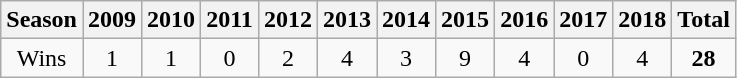<table class="wikitable">
<tr>
<th>Season</th>
<th>2009</th>
<th>2010</th>
<th>2011</th>
<th>2012</th>
<th>2013</th>
<th>2014</th>
<th>2015</th>
<th>2016</th>
<th>2017</th>
<th>2018</th>
<th><strong>Total</strong></th>
</tr>
<tr align=center>
<td>Wins</td>
<td>1</td>
<td>1</td>
<td>0</td>
<td>2</td>
<td>4</td>
<td>3</td>
<td>9</td>
<td>4</td>
<td>0</td>
<td>4</td>
<td><strong>28</strong></td>
</tr>
</table>
